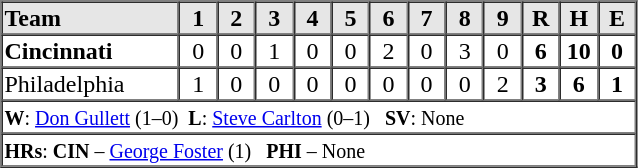<table border="1" cellspacing="0" style="width:425px; margin-left:3em;">
<tr style="text-align:center; background:#e6e6e6;">
<th style="text-align:left; width:28%;">Team</th>
<th width=6%>1</th>
<th width=6%>2</th>
<th width=6%>3</th>
<th width=6%>4</th>
<th width=6%>5</th>
<th width=6%>6</th>
<th width=6%>7</th>
<th width=6%>8</th>
<th width=6%>9</th>
<th width=6%>R</th>
<th width=6%>H</th>
<th width=6%>E</th>
</tr>
<tr style="text-align:center;">
<td align=left><strong>Cincinnati</strong></td>
<td>0</td>
<td>0</td>
<td>1</td>
<td>0</td>
<td>0</td>
<td>2</td>
<td>0</td>
<td>3</td>
<td>0</td>
<td><strong>6</strong></td>
<td><strong>10</strong></td>
<td><strong>0</strong></td>
</tr>
<tr style="text-align:center;">
<td align=left>Philadelphia</td>
<td>1</td>
<td>0</td>
<td>0</td>
<td>0</td>
<td>0</td>
<td>0</td>
<td>0</td>
<td>0</td>
<td>2</td>
<td><strong>3</strong></td>
<td><strong>6</strong></td>
<td><strong>1</strong></td>
</tr>
<tr style="text-align:left;">
<td colspan=14><small><strong>W</strong>: <a href='#'>Don Gullett</a> (1–0)  <strong>L</strong>: <a href='#'>Steve Carlton</a> (0–1)   <strong>SV</strong>: None</small></td>
</tr>
<tr style="text-align:left;">
<td colspan=14><small><strong>HRs</strong>: <strong>CIN</strong> – <a href='#'>George Foster</a> (1)   <strong>PHI</strong> – None</small></td>
</tr>
</table>
